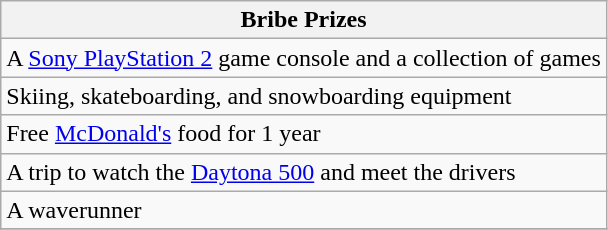<table class="wikitable">
<tr>
<th>Bribe Prizes</th>
</tr>
<tr>
<td>A <a href='#'>Sony PlayStation 2</a> game console and a collection of games</td>
</tr>
<tr>
<td>Skiing, skateboarding, and snowboarding equipment</td>
</tr>
<tr>
<td>Free <a href='#'>McDonald's</a> food for 1 year</td>
</tr>
<tr>
<td>A trip to watch the <a href='#'>Daytona 500</a> and meet the drivers</td>
</tr>
<tr>
<td>A waverunner</td>
</tr>
<tr>
</tr>
</table>
